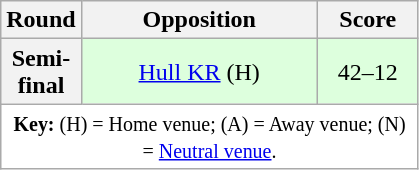<table class="wikitable plainrowheaders" style="text-align:center;margin-left:1em;">
<tr>
<th width="25">Round</th>
<th width="150">Opposition</th>
<th width="60">Score</th>
</tr>
<tr>
<th scope=row style="text-align:center">Semi-final</th>
<td bgcolor=ddffdd> <a href='#'>Hull KR</a> (H)</td>
<td bgcolor=ddffdd>42–12</td>
</tr>
<tr>
<td colspan="3" style="background-color:white;"><small><strong>Key:</strong> (H) = Home venue; (A) = Away venue; (N) = <a href='#'>Neutral venue</a>.</small></td>
</tr>
</table>
